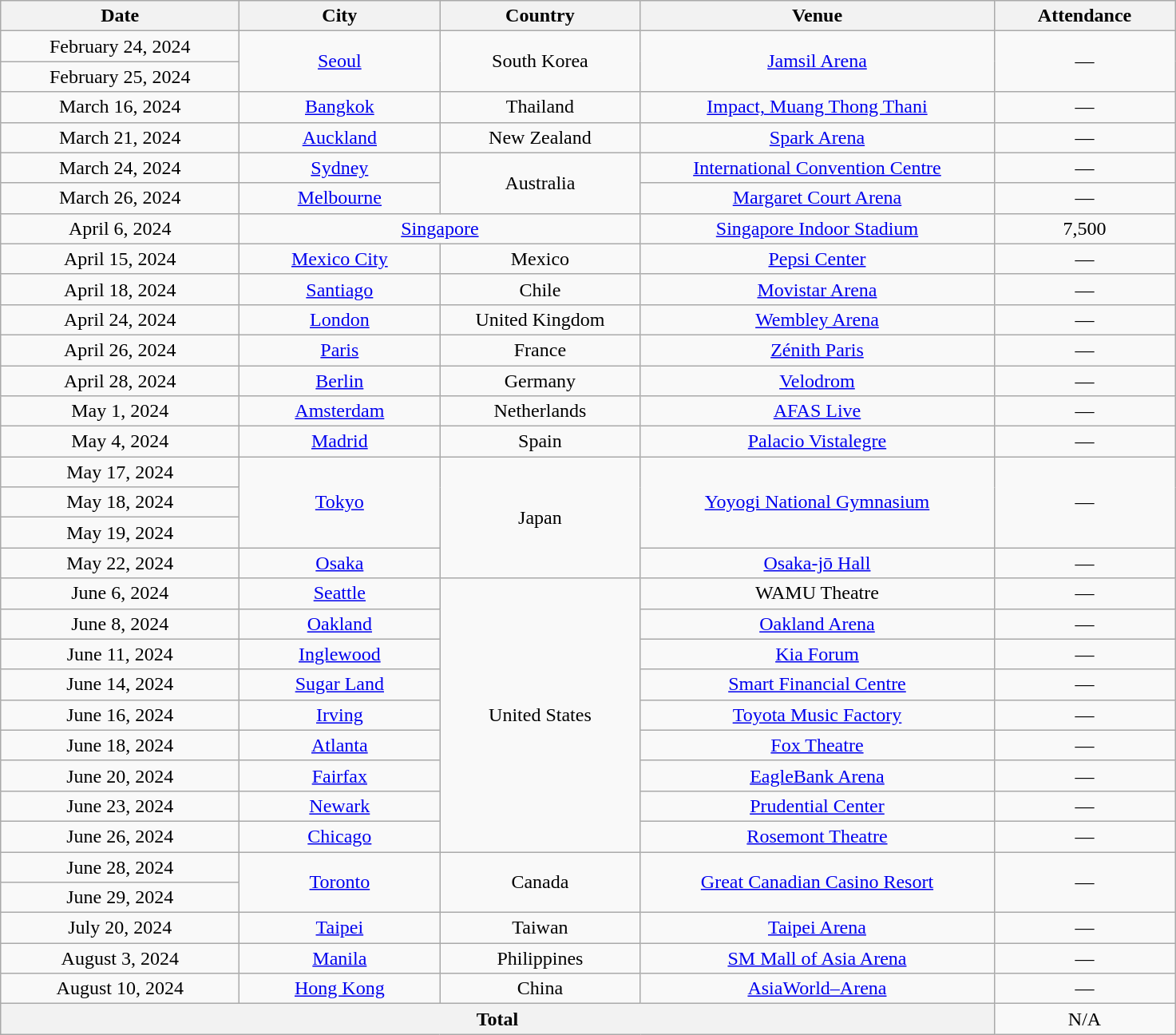<table class="wikitable" style="text-align:center;">
<tr>
<th scope="col" style="width:12em;">Date</th>
<th scope="col" style="width:10em;">City</th>
<th scope="col" style="width:10em;">Country</th>
<th scope="col" style="width:18em;">Venue</th>
<th scope="col" style="width:9em;">Attendance</th>
</tr>
<tr>
<td>February 24, 2024</td>
<td rowspan="2"><a href='#'>Seoul</a></td>
<td rowspan="2">South Korea</td>
<td rowspan="2"><a href='#'>Jamsil Arena</a></td>
<td rowspan="2">—</td>
</tr>
<tr>
<td>February 25, 2024</td>
</tr>
<tr>
<td>March 16, 2024</td>
<td><a href='#'>Bangkok</a></td>
<td>Thailand</td>
<td><a href='#'>Impact, Muang Thong Thani</a></td>
<td>—</td>
</tr>
<tr>
<td>March 21, 2024</td>
<td><a href='#'>Auckland</a></td>
<td>New Zealand</td>
<td><a href='#'>Spark Arena</a></td>
<td>—</td>
</tr>
<tr>
<td>March 24, 2024</td>
<td><a href='#'>Sydney</a></td>
<td rowspan="2">Australia</td>
<td><a href='#'>International Convention Centre</a></td>
<td>—</td>
</tr>
<tr>
<td>March 26, 2024</td>
<td><a href='#'>Melbourne</a></td>
<td><a href='#'>Margaret Court Arena</a></td>
<td>—</td>
</tr>
<tr>
<td>April 6, 2024</td>
<td colspan="2"><a href='#'>Singapore</a></td>
<td><a href='#'>Singapore Indoor Stadium</a></td>
<td>7,500</td>
</tr>
<tr>
<td>April 15, 2024</td>
<td><a href='#'>Mexico City</a></td>
<td>Mexico</td>
<td><a href='#'>Pepsi Center</a></td>
<td>—</td>
</tr>
<tr>
<td>April 18, 2024</td>
<td><a href='#'>Santiago</a></td>
<td>Chile</td>
<td><a href='#'>Movistar Arena</a></td>
<td>—</td>
</tr>
<tr>
<td>April 24, 2024</td>
<td><a href='#'>London</a></td>
<td>United Kingdom</td>
<td><a href='#'>Wembley Arena</a></td>
<td>—</td>
</tr>
<tr>
<td>April 26, 2024</td>
<td><a href='#'>Paris</a></td>
<td>France</td>
<td><a href='#'>Zénith Paris</a></td>
<td>—</td>
</tr>
<tr>
<td>April 28, 2024</td>
<td><a href='#'>Berlin</a></td>
<td>Germany</td>
<td><a href='#'>Velodrom</a></td>
<td>—</td>
</tr>
<tr>
<td>May 1, 2024</td>
<td><a href='#'>Amsterdam</a></td>
<td>Netherlands</td>
<td><a href='#'>AFAS Live</a></td>
<td>—</td>
</tr>
<tr>
<td>May 4, 2024</td>
<td><a href='#'>Madrid</a></td>
<td>Spain</td>
<td><a href='#'>Palacio Vistalegre</a></td>
<td>—</td>
</tr>
<tr>
<td>May 17, 2024</td>
<td rowspan="3"><a href='#'>Tokyo</a></td>
<td rowspan="4">Japan</td>
<td rowspan="3"><a href='#'>Yoyogi National Gymnasium</a></td>
<td rowspan="3">—</td>
</tr>
<tr>
<td>May 18, 2024</td>
</tr>
<tr>
<td>May 19, 2024</td>
</tr>
<tr>
<td>May 22, 2024</td>
<td><a href='#'>Osaka</a></td>
<td><a href='#'>Osaka-jō Hall</a></td>
<td>—</td>
</tr>
<tr>
<td>June 6, 2024</td>
<td><a href='#'>Seattle</a></td>
<td rowspan="9">United States</td>
<td>WAMU Theatre</td>
<td>—</td>
</tr>
<tr>
<td>June 8, 2024</td>
<td><a href='#'>Oakland</a></td>
<td><a href='#'>Oakland Arena</a></td>
<td>—</td>
</tr>
<tr>
<td>June 11, 2024</td>
<td><a href='#'>Inglewood</a></td>
<td><a href='#'>Kia Forum</a></td>
<td>—</td>
</tr>
<tr>
<td>June 14, 2024</td>
<td><a href='#'>Sugar Land</a></td>
<td><a href='#'>Smart Financial Centre</a></td>
<td>—</td>
</tr>
<tr>
<td>June 16, 2024</td>
<td><a href='#'>Irving</a></td>
<td><a href='#'>Toyota Music Factory</a></td>
<td>—</td>
</tr>
<tr>
<td>June 18, 2024</td>
<td><a href='#'>Atlanta</a></td>
<td><a href='#'>Fox Theatre</a></td>
<td>—</td>
</tr>
<tr>
<td>June 20, 2024</td>
<td><a href='#'>Fairfax</a></td>
<td><a href='#'>EagleBank Arena</a></td>
<td>—</td>
</tr>
<tr>
<td>June 23, 2024</td>
<td><a href='#'>Newark</a></td>
<td><a href='#'>Prudential Center</a></td>
<td>—</td>
</tr>
<tr>
<td>June 26, 2024</td>
<td><a href='#'>Chicago</a></td>
<td><a href='#'>Rosemont Theatre</a></td>
<td>—</td>
</tr>
<tr>
<td>June 28, 2024</td>
<td rowspan="2"><a href='#'>Toronto</a></td>
<td rowspan="2">Canada</td>
<td rowspan="2"><a href='#'>Great Canadian Casino Resort</a></td>
<td rowspan="2">—</td>
</tr>
<tr>
<td>June 29, 2024</td>
</tr>
<tr>
<td>July 20, 2024</td>
<td><a href='#'>Taipei</a></td>
<td>Taiwan</td>
<td><a href='#'>Taipei Arena</a></td>
<td>—</td>
</tr>
<tr>
<td>August 3, 2024</td>
<td><a href='#'>Manila</a></td>
<td>Philippines</td>
<td><a href='#'>SM Mall of Asia Arena</a></td>
<td>—</td>
</tr>
<tr>
<td>August 10, 2024</td>
<td><a href='#'>Hong Kong</a></td>
<td>China</td>
<td><a href='#'>AsiaWorld–Arena</a></td>
<td>—</td>
</tr>
<tr>
<th colspan="4">Total</th>
<td>N/A</td>
</tr>
</table>
